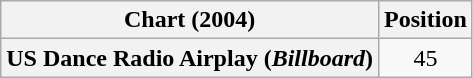<table class="wikitable plainrowheaders" style="text-align:center">
<tr>
<th scope="col">Chart (2004)</th>
<th scope="col">Position</th>
</tr>
<tr>
<th scope="row">US Dance Radio Airplay (<em>Billboard</em>)</th>
<td align="center">45</td>
</tr>
</table>
